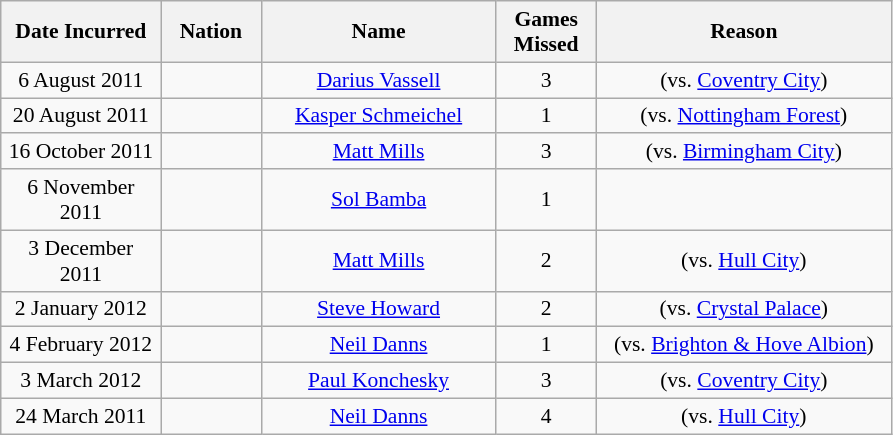<table class="wikitable" style="font-size: 90%; text-align: center">
<tr>
<th width=100>Date Incurred</th>
<th width=60>Nation</th>
<th width=150>Name</th>
<th width=60>Games Missed</th>
<th width=190>Reason</th>
</tr>
<tr>
<td>6 August 2011</td>
<td></td>
<td><a href='#'>Darius Vassell</a></td>
<td>3</td>
<td> (vs. <a href='#'>Coventry City</a>)</td>
</tr>
<tr>
<td>20 August 2011</td>
<td></td>
<td><a href='#'>Kasper Schmeichel</a></td>
<td>1</td>
<td> (vs. <a href='#'>Nottingham Forest</a>)</td>
</tr>
<tr>
<td>16 October 2011</td>
<td></td>
<td><a href='#'>Matt Mills</a></td>
<td>3</td>
<td> (vs. <a href='#'>Birmingham City</a>)</td>
</tr>
<tr>
<td>6 November 2011</td>
<td></td>
<td><a href='#'>Sol Bamba</a></td>
<td>1</td>
<td></td>
</tr>
<tr>
<td>3 December 2011</td>
<td></td>
<td><a href='#'>Matt Mills</a></td>
<td>2</td>
<td> (vs. <a href='#'>Hull City</a>)</td>
</tr>
<tr>
<td>2 January 2012</td>
<td></td>
<td><a href='#'>Steve Howard</a></td>
<td>2</td>
<td> (vs. <a href='#'>Crystal Palace</a>)</td>
</tr>
<tr>
<td>4 February 2012</td>
<td></td>
<td><a href='#'>Neil Danns</a></td>
<td>1</td>
<td> (vs. <a href='#'>Brighton & Hove Albion</a>)</td>
</tr>
<tr>
<td>3 March 2012</td>
<td></td>
<td><a href='#'>Paul Konchesky</a></td>
<td>3</td>
<td> (vs. <a href='#'>Coventry City</a>)</td>
</tr>
<tr>
<td>24 March 2011</td>
<td></td>
<td><a href='#'>Neil Danns</a></td>
<td>4</td>
<td> (vs. <a href='#'>Hull City</a>)</td>
</tr>
</table>
